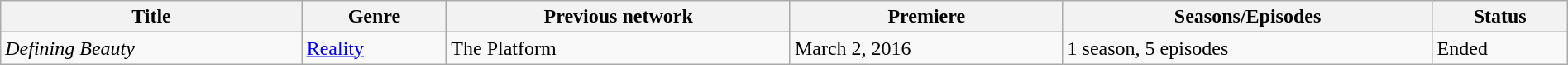<table class="wikitable sortable"       style="width:100%;">
<tr>
<th>Title</th>
<th>Genre</th>
<th>Previous network</th>
<th>Premiere</th>
<th>Seasons/Episodes</th>
<th>Status</th>
</tr>
<tr>
<td><em>Defining Beauty</em></td>
<td><a href='#'>Reality</a></td>
<td>The Platform</td>
<td>March 2, 2016</td>
<td>1 season, 5 episodes</td>
<td>Ended</td>
</tr>
</table>
